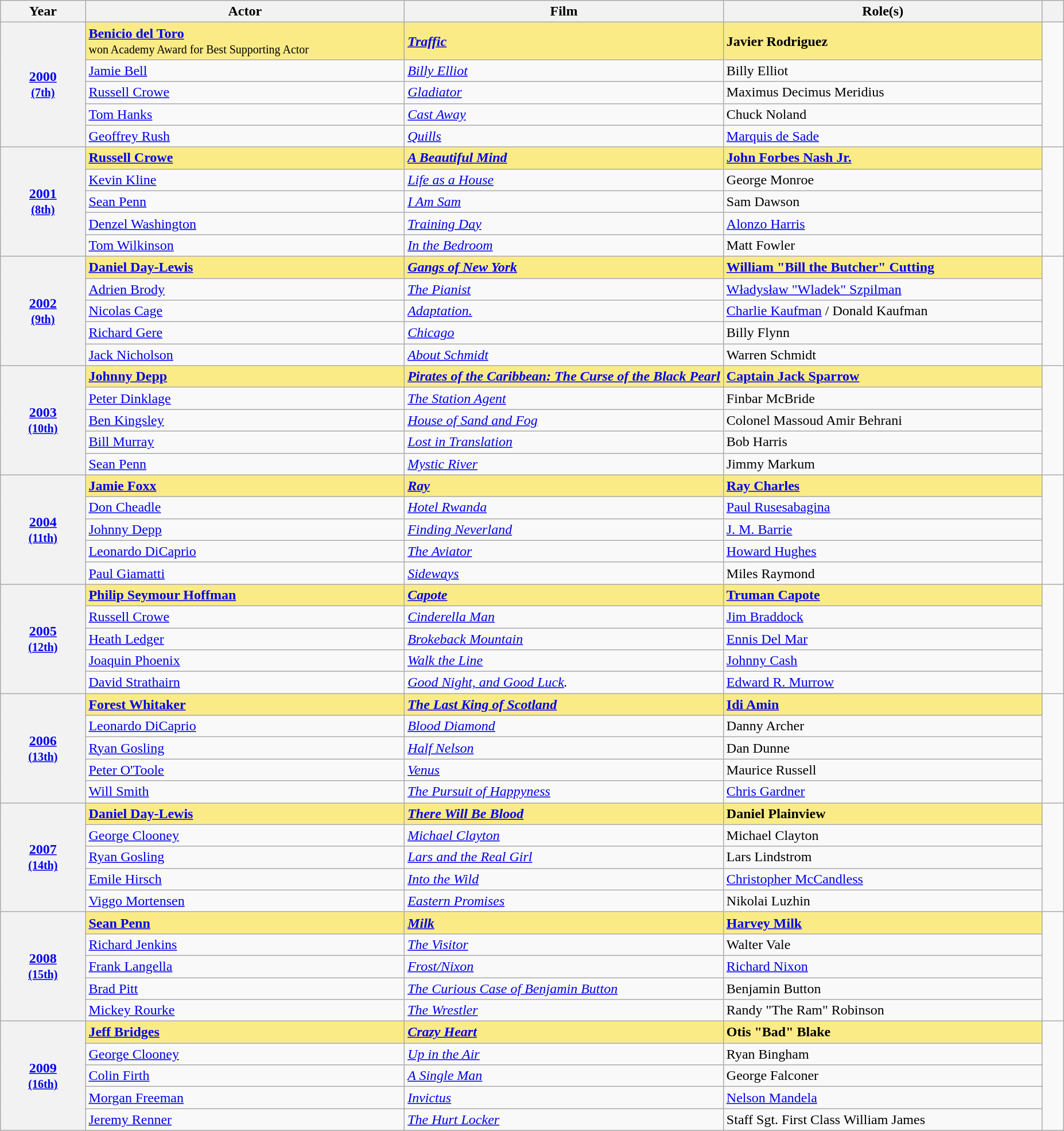<table class="wikitable sortable" style="text-align:left;">
<tr>
<th scope="col" style="width:8%;">Year</th>
<th scope="col" style="width:30%;">Actor</th>
<th scope="col" style="width:30%;">Film</th>
<th scope="col" style="width:30%;">Role(s)</th>
<th><strong></strong></th>
</tr>
<tr>
<th rowspan="5" scope="row" style="text-align:center"><a href='#'>2000</a><br><small><a href='#'>(7th)</a></small></th>
<td style="background:#FAEB86;"><strong><a href='#'>Benicio del Toro</a></strong> <br><small>won Academy Award for Best Supporting Actor</small></td>
<td style="background:#FAEB86;"><strong><em><a href='#'>Traffic</a></em></strong></td>
<td style="background:#FAEB86;"><strong>Javier Rodriguez</strong></td>
<td rowspan=5></td>
</tr>
<tr>
<td><a href='#'>Jamie Bell</a></td>
<td><em><a href='#'>Billy Elliot</a></em></td>
<td>Billy Elliot</td>
</tr>
<tr>
<td><a href='#'>Russell Crowe</a> </td>
<td><em><a href='#'>Gladiator</a></em></td>
<td>Maximus Decimus Meridius</td>
</tr>
<tr>
<td><a href='#'>Tom Hanks</a></td>
<td><em><a href='#'>Cast Away</a></em></td>
<td>Chuck Noland</td>
</tr>
<tr>
<td><a href='#'>Geoffrey Rush</a></td>
<td><em><a href='#'>Quills</a></em></td>
<td><a href='#'>Marquis de Sade</a></td>
</tr>
<tr>
<th rowspan="5" scope="row" style="text-align:center"><a href='#'>2001</a><br><small><a href='#'>(8th)</a></small></th>
<td style="background:#FAEB86;"><strong><a href='#'>Russell Crowe</a></strong></td>
<td style="background:#FAEB86;"><strong><em><a href='#'>A Beautiful Mind</a></em></strong></td>
<td style="background:#FAEB86;"><strong><a href='#'>John Forbes Nash Jr.</a></strong></td>
<td rowspan=5></td>
</tr>
<tr>
<td><a href='#'>Kevin Kline</a></td>
<td><em><a href='#'>Life as a House</a></em></td>
<td>George Monroe</td>
</tr>
<tr>
<td><a href='#'>Sean Penn</a></td>
<td><em><a href='#'>I Am Sam</a></em></td>
<td>Sam Dawson</td>
</tr>
<tr>
<td><a href='#'>Denzel Washington</a> </td>
<td><em><a href='#'>Training Day</a></em></td>
<td><a href='#'>Alonzo Harris</a></td>
</tr>
<tr>
<td><a href='#'>Tom Wilkinson</a></td>
<td><em><a href='#'>In the Bedroom</a></em></td>
<td>Matt Fowler</td>
</tr>
<tr>
<th rowspan="5" scope="row" style="text-align:center"><a href='#'>2002</a><br><small><a href='#'>(9th)</a></small></th>
<td style="background:#FAEB86;"><strong><a href='#'>Daniel Day-Lewis</a></strong></td>
<td style="background:#FAEB86;"><strong><em><a href='#'>Gangs of New York</a></em></strong></td>
<td style="background:#FAEB86;"><strong><a href='#'>William "Bill the Butcher" Cutting</a></strong></td>
<td rowspan=5></td>
</tr>
<tr>
<td><a href='#'>Adrien Brody</a> </td>
<td><em><a href='#'>The Pianist</a></em></td>
<td><a href='#'>Władysław "Wladek" Szpilman</a></td>
</tr>
<tr>
<td><a href='#'>Nicolas Cage</a></td>
<td><em><a href='#'>Adaptation.</a></em></td>
<td><a href='#'>Charlie Kaufman</a> / Donald Kaufman</td>
</tr>
<tr>
<td><a href='#'>Richard Gere</a></td>
<td><em><a href='#'>Chicago</a></em></td>
<td>Billy Flynn</td>
</tr>
<tr>
<td><a href='#'>Jack Nicholson</a></td>
<td><em><a href='#'>About Schmidt</a></em></td>
<td>Warren Schmidt</td>
</tr>
<tr>
<th rowspan="5" scope="row" style="text-align:center"><a href='#'>2003</a><br><small><a href='#'>(10th)</a> </small></th>
<td style="background:#FAEB86;"><strong><a href='#'>Johnny Depp</a></strong></td>
<td style="background:#FAEB86;"><strong><em><a href='#'>Pirates of the Caribbean: The Curse of the Black Pearl</a></em></strong></td>
<td style="background:#FAEB86;"><strong><a href='#'>Captain Jack Sparrow</a></strong></td>
<td rowspan=5></td>
</tr>
<tr>
<td><a href='#'>Peter Dinklage</a></td>
<td><em><a href='#'>The Station Agent</a></em></td>
<td>Finbar McBride</td>
</tr>
<tr>
<td><a href='#'>Ben Kingsley</a></td>
<td><em><a href='#'>House of Sand and Fog</a></em></td>
<td>Colonel Massoud Amir Behrani</td>
</tr>
<tr>
<td><a href='#'>Bill Murray</a></td>
<td><em><a href='#'>Lost in Translation</a></em></td>
<td>Bob Harris</td>
</tr>
<tr>
<td><a href='#'>Sean Penn</a> </td>
<td><em><a href='#'>Mystic River</a></em></td>
<td>Jimmy Markum</td>
</tr>
<tr>
<th rowspan="5" scope="row" style="text-align:center"><a href='#'>2004</a><br><small><a href='#'>(11th)</a> </small></th>
<td style="background:#FAEB86;"><strong><a href='#'>Jamie Foxx</a> </strong></td>
<td style="background:#FAEB86;"><strong><em><a href='#'>Ray</a></em></strong></td>
<td style="background:#FAEB86;"><strong><a href='#'>Ray Charles</a></strong></td>
<td rowspan=5></td>
</tr>
<tr>
<td><a href='#'>Don Cheadle</a></td>
<td><em><a href='#'>Hotel Rwanda</a></em></td>
<td><a href='#'>Paul Rusesabagina</a></td>
</tr>
<tr>
<td><a href='#'>Johnny Depp</a></td>
<td><em><a href='#'>Finding Neverland</a></em></td>
<td><a href='#'>J. M. Barrie</a></td>
</tr>
<tr>
<td><a href='#'>Leonardo DiCaprio</a></td>
<td><em><a href='#'>The Aviator</a></em></td>
<td><a href='#'>Howard Hughes</a></td>
</tr>
<tr>
<td><a href='#'>Paul Giamatti</a></td>
<td><em><a href='#'>Sideways</a></em></td>
<td>Miles Raymond</td>
</tr>
<tr>
<th rowspan="5" scope="row" style="text-align:center"><a href='#'>2005</a><br><small><a href='#'>(12th)</a> </small></th>
<td style="background:#FAEB86;"><strong><a href='#'>Philip Seymour Hoffman</a> </strong></td>
<td style="background:#FAEB86;"><strong><em><a href='#'>Capote</a></em></strong></td>
<td style="background:#FAEB86;"><strong><a href='#'>Truman Capote</a></strong></td>
<td rowspan=5></td>
</tr>
<tr>
<td><a href='#'>Russell Crowe</a></td>
<td><em><a href='#'>Cinderella Man</a></em></td>
<td><a href='#'>Jim Braddock</a></td>
</tr>
<tr>
<td><a href='#'>Heath Ledger</a></td>
<td><em><a href='#'>Brokeback Mountain</a></em></td>
<td><a href='#'>Ennis Del Mar</a></td>
</tr>
<tr>
<td><a href='#'>Joaquin Phoenix</a></td>
<td><em><a href='#'>Walk the Line</a></em></td>
<td><a href='#'>Johnny Cash</a></td>
</tr>
<tr>
<td><a href='#'>David Strathairn</a></td>
<td><em><a href='#'>Good Night, and Good Luck</a>.</em></td>
<td><a href='#'>Edward R. Murrow</a></td>
</tr>
<tr>
<th rowspan="5" scope="row" style="text-align:center"><a href='#'>2006</a><br><small><a href='#'>(13th)</a> </small></th>
<td style="background:#FAEB86;"><strong><a href='#'>Forest Whitaker</a> </strong></td>
<td style="background:#FAEB86;"><strong><em><a href='#'>The Last King of Scotland</a></em></strong></td>
<td style="background:#FAEB86;"><strong><a href='#'>Idi Amin</a></strong></td>
<td rowspan=5></td>
</tr>
<tr>
<td><a href='#'>Leonardo DiCaprio</a></td>
<td><em><a href='#'>Blood Diamond</a></em></td>
<td>Danny Archer</td>
</tr>
<tr>
<td><a href='#'>Ryan Gosling</a></td>
<td><em><a href='#'>Half Nelson</a></em></td>
<td>Dan Dunne</td>
</tr>
<tr>
<td><a href='#'>Peter O'Toole</a></td>
<td><em><a href='#'>Venus</a></em></td>
<td>Maurice Russell</td>
</tr>
<tr>
<td><a href='#'>Will Smith</a></td>
<td><em><a href='#'>The Pursuit of Happyness</a></em></td>
<td><a href='#'>Chris Gardner</a></td>
</tr>
<tr>
<th rowspan="5" scope="row" style="text-align:center"><a href='#'>2007</a><br><small><a href='#'>(14th)</a> </small></th>
<td style="background:#FAEB86;"><strong><a href='#'>Daniel Day-Lewis</a> </strong></td>
<td style="background:#FAEB86;"><strong><em><a href='#'>There Will Be Blood</a></em></strong></td>
<td style="background:#FAEB86;"><strong>Daniel Plainview</strong></td>
<td rowspan=5></td>
</tr>
<tr>
<td><a href='#'>George Clooney</a></td>
<td><em><a href='#'>Michael Clayton</a></em></td>
<td>Michael Clayton</td>
</tr>
<tr>
<td><a href='#'>Ryan Gosling</a></td>
<td><em><a href='#'>Lars and the Real Girl</a></em></td>
<td>Lars Lindstrom</td>
</tr>
<tr>
<td><a href='#'>Emile Hirsch</a></td>
<td><em><a href='#'>Into the Wild</a></em></td>
<td><a href='#'>Christopher McCandless</a></td>
</tr>
<tr>
<td><a href='#'>Viggo Mortensen</a></td>
<td><em><a href='#'>Eastern Promises</a></em></td>
<td>Nikolai Luzhin</td>
</tr>
<tr>
<th rowspan="5" scope="row" style="text-align:center"><a href='#'>2008</a><br><small><a href='#'>(15th)</a> </small></th>
<td style="background:#FAEB86;"><strong><a href='#'>Sean Penn</a> </strong></td>
<td style="background:#FAEB86;"><strong><em><a href='#'>Milk</a></em></strong></td>
<td style="background:#FAEB86;"><strong><a href='#'>Harvey Milk</a></strong></td>
<td rowspan=5></td>
</tr>
<tr>
<td><a href='#'>Richard Jenkins</a></td>
<td><em><a href='#'>The Visitor</a></em></td>
<td>Walter Vale</td>
</tr>
<tr>
<td><a href='#'>Frank Langella</a></td>
<td><em><a href='#'>Frost/Nixon</a></em></td>
<td><a href='#'>Richard Nixon</a></td>
</tr>
<tr>
<td><a href='#'>Brad Pitt</a></td>
<td><em><a href='#'>The Curious Case of Benjamin Button</a></em></td>
<td>Benjamin Button</td>
</tr>
<tr>
<td><a href='#'>Mickey Rourke</a></td>
<td><em><a href='#'>The Wrestler</a></em></td>
<td>Randy "The Ram" Robinson</td>
</tr>
<tr>
<th rowspan="5" scope="row" style="text-align:center"><a href='#'>2009</a><br><small><a href='#'>(16th)</a> </small></th>
<td style="background:#FAEB86;"><strong><a href='#'>Jeff Bridges</a> </strong></td>
<td style="background:#FAEB86;"><strong><em><a href='#'>Crazy Heart</a></em></strong></td>
<td style="background:#FAEB86;"><strong>Otis "Bad" Blake</strong></td>
<td rowspan=5></td>
</tr>
<tr>
<td><a href='#'>George Clooney</a></td>
<td><em><a href='#'>Up in the Air</a></em></td>
<td>Ryan Bingham</td>
</tr>
<tr>
<td><a href='#'>Colin Firth</a></td>
<td><em><a href='#'>A Single Man</a></em></td>
<td>George Falconer</td>
</tr>
<tr>
<td><a href='#'>Morgan Freeman</a></td>
<td><em><a href='#'>Invictus</a></em></td>
<td><a href='#'>Nelson Mandela</a></td>
</tr>
<tr>
<td><a href='#'>Jeremy Renner</a></td>
<td><em><a href='#'>The Hurt Locker</a></em></td>
<td>Staff Sgt. First Class William James</td>
</tr>
</table>
